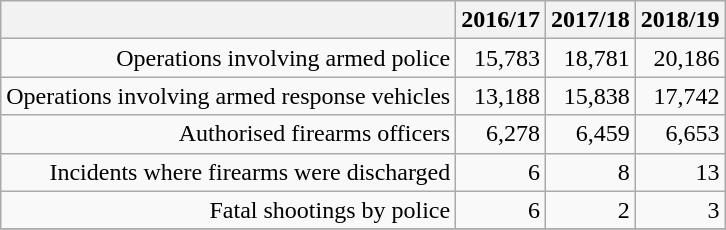<table class="wikitable" style="text-align: right">
<tr>
<th></th>
<th>2016/17</th>
<th>2017/18</th>
<th>2018/19</th>
</tr>
<tr>
<td>Operations involving armed police</td>
<td>15,783</td>
<td>18,781</td>
<td>20,186</td>
</tr>
<tr>
<td>Operations involving armed response vehicles</td>
<td>13,188</td>
<td>15,838</td>
<td>17,742</td>
</tr>
<tr>
<td>Authorised firearms officers</td>
<td>6,278</td>
<td>6,459</td>
<td>6,653</td>
</tr>
<tr>
<td>Incidents where firearms were discharged</td>
<td>6</td>
<td>8</td>
<td>13</td>
</tr>
<tr>
<td>Fatal shootings by police</td>
<td>6</td>
<td>2</td>
<td>3</td>
</tr>
<tr>
</tr>
</table>
